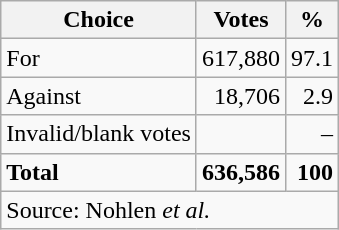<table class=wikitable style=text-align:right>
<tr>
<th>Choice</th>
<th>Votes</th>
<th>%</th>
</tr>
<tr>
<td align=left>For</td>
<td>617,880</td>
<td>97.1</td>
</tr>
<tr>
<td align=left>Against</td>
<td>18,706</td>
<td>2.9</td>
</tr>
<tr>
<td align=left>Invalid/blank votes</td>
<td></td>
<td>–</td>
</tr>
<tr>
<td align=left><strong>Total</strong></td>
<td><strong>636,586</strong></td>
<td><strong>100</strong></td>
</tr>
<tr>
<td colspan=3 align=left>Source: Nohlen <em>et al.</em></td>
</tr>
</table>
